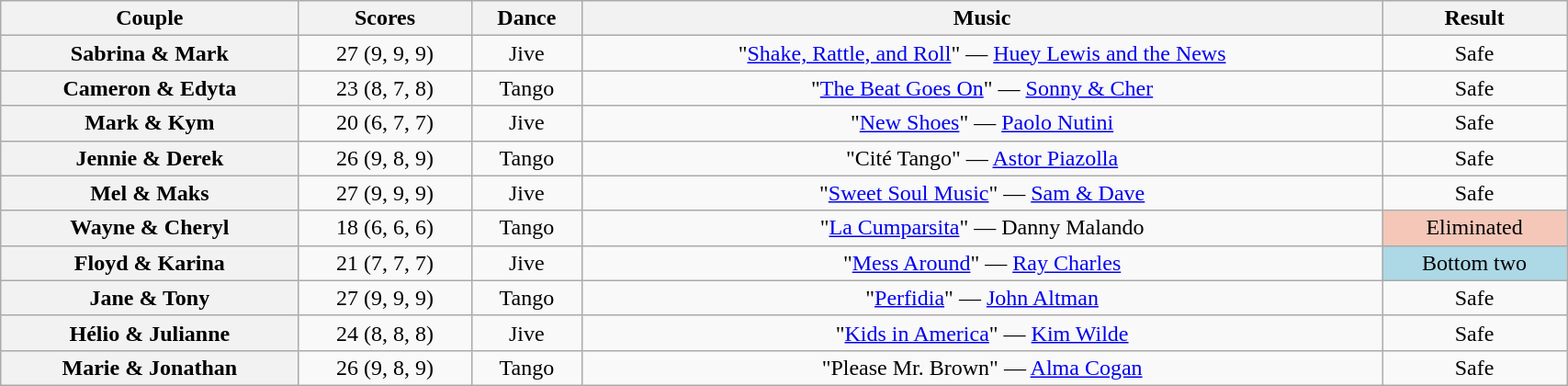<table class="wikitable sortable" style="text-align:center; width:90%">
<tr>
<th scope="col">Couple</th>
<th scope="col">Scores</th>
<th scope="col" class="unsortable">Dance</th>
<th scope="col" class="unsortable">Music</th>
<th scope="col" class="unsortable">Result</th>
</tr>
<tr>
<th scope="row">Sabrina & Mark</th>
<td>27 (9, 9, 9)</td>
<td>Jive</td>
<td>"<a href='#'>Shake, Rattle, and Roll</a>" — <a href='#'>Huey Lewis and the News</a></td>
<td>Safe</td>
</tr>
<tr>
<th scope="row">Cameron & Edyta</th>
<td>23 (8, 7, 8)</td>
<td>Tango</td>
<td>"<a href='#'>The Beat Goes On</a>" — <a href='#'>Sonny & Cher</a></td>
<td>Safe</td>
</tr>
<tr>
<th scope="row">Mark & Kym</th>
<td>20 (6, 7, 7)</td>
<td>Jive</td>
<td>"<a href='#'>New Shoes</a>" — <a href='#'>Paolo Nutini</a></td>
<td>Safe</td>
</tr>
<tr>
<th scope="row">Jennie & Derek</th>
<td>26 (9, 8, 9)</td>
<td>Tango</td>
<td>"Cité Tango" — <a href='#'>Astor Piazolla</a></td>
<td>Safe</td>
</tr>
<tr>
<th scope="row">Mel & Maks</th>
<td>27 (9, 9, 9)</td>
<td>Jive</td>
<td>"<a href='#'>Sweet Soul Music</a>" — <a href='#'>Sam & Dave</a></td>
<td>Safe</td>
</tr>
<tr>
<th scope="row">Wayne & Cheryl</th>
<td>18 (6, 6, 6)</td>
<td>Tango</td>
<td>"<a href='#'>La Cumparsita</a>" — Danny Malando</td>
<td bgcolor=f4c7b8>Eliminated</td>
</tr>
<tr>
<th scope="row">Floyd & Karina</th>
<td>21 (7, 7, 7)</td>
<td>Jive</td>
<td>"<a href='#'>Mess Around</a>" — <a href='#'>Ray Charles</a></td>
<td bgcolor=lightblue>Bottom two</td>
</tr>
<tr>
<th scope="row">Jane & Tony</th>
<td>27 (9, 9, 9)</td>
<td>Tango</td>
<td>"<a href='#'>Perfidia</a>" — <a href='#'>John Altman</a></td>
<td>Safe</td>
</tr>
<tr>
<th scope="row">Hélio & Julianne</th>
<td>24 (8, 8, 8)</td>
<td>Jive</td>
<td>"<a href='#'>Kids in America</a>" — <a href='#'>Kim Wilde</a></td>
<td>Safe</td>
</tr>
<tr>
<th scope="row">Marie & Jonathan</th>
<td>26 (9, 8, 9)</td>
<td>Tango</td>
<td>"Please Mr. Brown" — <a href='#'>Alma Cogan</a></td>
<td>Safe</td>
</tr>
</table>
